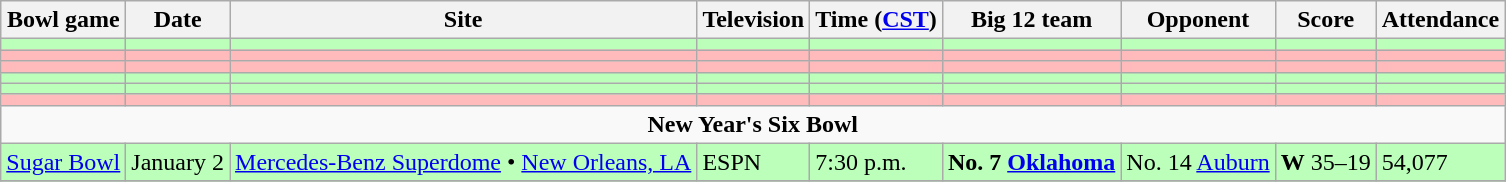<table class="wikitable">
<tr>
<th>Bowl game</th>
<th>Date</th>
<th>Site</th>
<th>Television</th>
<th>Time (<a href='#'>CST</a>)</th>
<th>Big 12 team</th>
<th>Opponent</th>
<th>Score</th>
<th>Attendance</th>
</tr>
<tr style="background:#bfb;">
<td></td>
<td></td>
<td></td>
<td></td>
<td></td>
<td></td>
<td></td>
<td></td>
<td></td>
</tr>
<tr style="background:#fbb;">
<td></td>
<td></td>
<td></td>
<td></td>
<td></td>
<td></td>
<td></td>
<td></td>
<td></td>
</tr>
<tr style="background:#fbb;">
<td></td>
<td></td>
<td></td>
<td></td>
<td></td>
<td></td>
<td></td>
<td></td>
<td></td>
</tr>
<tr style="background:#bfb;">
<td></td>
<td></td>
<td></td>
<td></td>
<td></td>
<td></td>
<td></td>
<td></td>
<td></td>
</tr>
<tr style="background:#bfb;">
<td></td>
<td></td>
<td></td>
<td></td>
<td></td>
<td></td>
<td></td>
<td></td>
<td></td>
</tr>
<tr style="background:#fbb;">
<td></td>
<td></td>
<td></td>
<td></td>
<td></td>
<td></td>
<td></td>
<td></td>
<td></td>
</tr>
<tr>
<td colspan="9" style="text-align:center;"><strong>New Year's Six Bowl</strong></td>
</tr>
<tr style="background:#bfb;">
<td><a href='#'>Sugar Bowl</a></td>
<td>January 2</td>
<td><a href='#'>Mercedes-Benz Superdome</a> • <a href='#'>New Orleans, LA</a></td>
<td>ESPN</td>
<td>7:30 p.m.</td>
<td><strong>No. 7 <a href='#'>Oklahoma</a></strong></td>
<td>No. 14 <a href='#'>Auburn</a></td>
<td><strong>W</strong> 35–19</td>
<td>54,077</td>
</tr>
<tr>
</tr>
</table>
